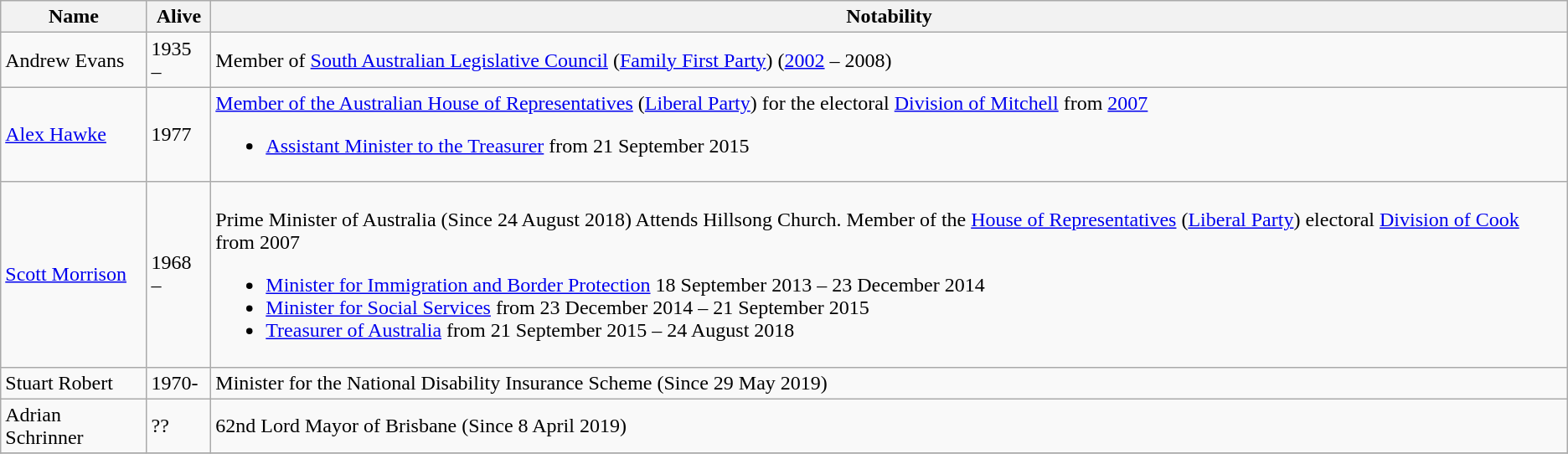<table class="wikitable">
<tr>
<th>Name</th>
<th>Alive</th>
<th>Notability</th>
</tr>
<tr>
<td>Andrew Evans</td>
<td>1935 –</td>
<td>Member of <a href='#'>South Australian Legislative Council</a> (<a href='#'>Family First Party</a>) (<a href='#'>2002</a> – 2008)</td>
</tr>
<tr>
<td><a href='#'>Alex Hawke</a></td>
<td>1977</td>
<td><a href='#'>Member of the Australian House of Representatives</a> (<a href='#'>Liberal Party</a>) for the electoral <a href='#'>Division of Mitchell</a> from <a href='#'>2007</a><br><ul><li><a href='#'>Assistant Minister to the Treasurer</a> from 21 September 2015</li></ul></td>
</tr>
<tr>
<td><a href='#'>Scott Morrison</a></td>
<td>1968 –</td>
<td><br>Prime Minister of Australia (Since 24 August 2018)
Attends Hillsong Church.
Member of the <a href='#'>House of Representatives</a> (<a href='#'>Liberal Party</a>) electoral <a href='#'>Division of Cook</a> from 2007<ul><li><a href='#'>Minister for Immigration and Border Protection</a> 18 September 2013 – 23 December 2014</li><li><a href='#'>Minister for Social Services</a> from 23 December 2014 – 21 September 2015</li><li><a href='#'>Treasurer of Australia</a> from 21 September 2015 – 24 August 2018</li></ul></td>
</tr>
<tr>
<td>Stuart Robert</td>
<td>1970-</td>
<td>Minister for the National Disability Insurance Scheme (Since 29 May 2019)</td>
</tr>
<tr>
<td>Adrian Schrinner</td>
<td>??</td>
<td>62nd Lord Mayor of Brisbane (Since 8 April 2019)</td>
</tr>
<tr>
</tr>
</table>
